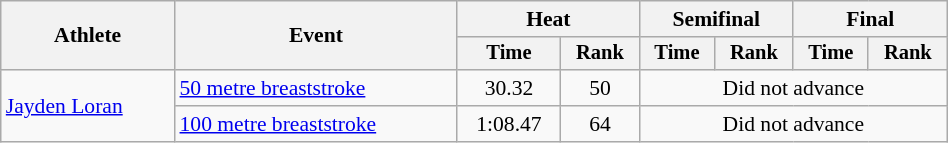<table class="wikitable" style="text-align:center; font-size:90%; width:50%;">
<tr>
<th rowspan="2">Athlete</th>
<th rowspan="2">Event</th>
<th colspan="2">Heat</th>
<th colspan="2">Semifinal</th>
<th colspan="2">Final</th>
</tr>
<tr style="font-size:95%">
<th>Time</th>
<th>Rank</th>
<th>Time</th>
<th>Rank</th>
<th>Time</th>
<th>Rank</th>
</tr>
<tr>
<td align=left rowspan=2><a href='#'>Jayden Loran</a></td>
<td align=left><a href='#'>50 metre breaststroke</a></td>
<td>30.32</td>
<td>50</td>
<td colspan=4>Did not advance</td>
</tr>
<tr>
<td align=left><a href='#'>100 metre breaststroke</a></td>
<td>1:08.47</td>
<td>64</td>
<td colspan=4>Did not advance</td>
</tr>
</table>
